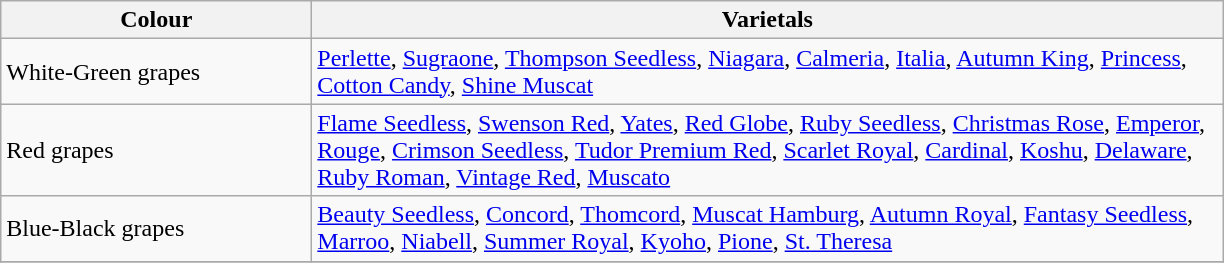<table class="wikitable sortable">
<tr>
<th scope="col" width="200px">Colour</th>
<th scope="col" width="600px">Varietals</th>
</tr>
<tr>
<td>White-Green grapes</td>
<td><a href='#'>Perlette</a>, <a href='#'>Sugraone</a>, <a href='#'>Thompson Seedless</a>, <a href='#'>Niagara</a>, <a href='#'>Calmeria</a>, <a href='#'>Italia</a>, <a href='#'>Autumn King</a>, <a href='#'>Princess</a>, <a href='#'>Cotton Candy</a>, <a href='#'>Shine Muscat</a></td>
</tr>
<tr>
<td>Red grapes</td>
<td><a href='#'>Flame Seedless</a>, <a href='#'>Swenson Red</a>, <a href='#'>Yates</a>, <a href='#'>Red Globe</a>, <a href='#'>Ruby Seedless</a>, <a href='#'>Christmas Rose</a>, <a href='#'>Emperor</a>, <a href='#'>Rouge</a>, <a href='#'>Crimson Seedless</a>, <a href='#'>Tudor Premium Red</a>, <a href='#'>Scarlet Royal</a>, <a href='#'>Cardinal</a>, <a href='#'>Koshu</a>, <a href='#'>Delaware</a>, <a href='#'>Ruby Roman</a>, <a href='#'>Vintage Red</a>, <a href='#'>Muscato</a></td>
</tr>
<tr>
<td>Blue-Black grapes</td>
<td><a href='#'>Beauty Seedless</a>, <a href='#'>Concord</a>, <a href='#'>Thomcord</a>, <a href='#'>Muscat Hamburg</a>, <a href='#'>Autumn Royal</a>, <a href='#'>Fantasy Seedless</a>, <a href='#'>Marroo</a>, <a href='#'>Niabell</a>, <a href='#'>Summer Royal</a>, <a href='#'>Kyoho</a>, <a href='#'>Pione</a>, <a href='#'>St. Theresa</a></td>
</tr>
<tr>
</tr>
</table>
